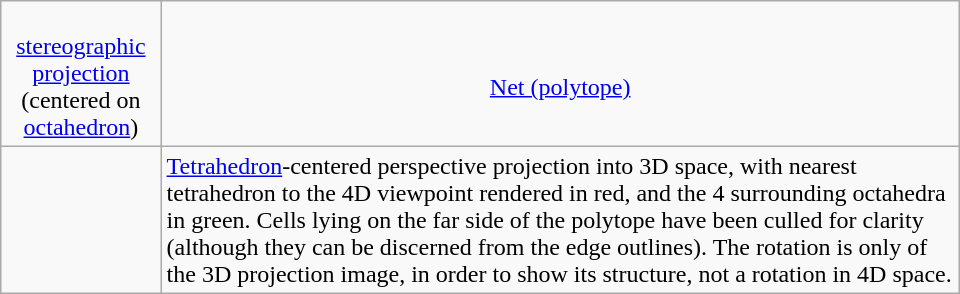<table class="wikitable" width=640>
<tr>
<td align=center><br><a href='#'>stereographic projection</a><br>(centered on <a href='#'>octahedron</a>)</td>
<td align=center><br><a href='#'>Net (polytope)</a></td>
</tr>
<tr>
<td align=center></td>
<td><a href='#'>Tetrahedron</a>-centered perspective projection into 3D space, with nearest tetrahedron to the 4D viewpoint rendered in red, and the 4 surrounding octahedra in green. Cells lying on the far side of the polytope have been culled for clarity (although they can be discerned from the edge outlines). The rotation is only of the 3D projection image, in order to show its structure, not a rotation in 4D space.</td>
</tr>
</table>
